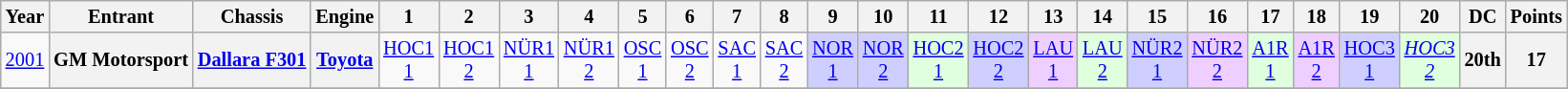<table class="wikitable" style="text-align:center; font-size:85%">
<tr>
<th>Year</th>
<th>Entrant</th>
<th>Chassis</th>
<th>Engine</th>
<th>1</th>
<th>2</th>
<th>3</th>
<th>4</th>
<th>5</th>
<th>6</th>
<th>7</th>
<th>8</th>
<th>9</th>
<th>10</th>
<th>11</th>
<th>12</th>
<th>13</th>
<th>14</th>
<th>15</th>
<th>16</th>
<th>17</th>
<th>18</th>
<th>19</th>
<th>20</th>
<th>DC</th>
<th>Points</th>
</tr>
<tr>
<td><a href='#'>2001</a></td>
<th nowrap>GM Motorsport</th>
<th nowrap><a href='#'>Dallara F301</a></th>
<th nowrap><a href='#'>Toyota</a></th>
<td><a href='#'>HOC1<br>1</a></td>
<td><a href='#'>HOC1<br>2</a></td>
<td><a href='#'>NÜR1<br>1</a></td>
<td><a href='#'>NÜR1<br>2</a></td>
<td><a href='#'>OSC<br>1</a></td>
<td><a href='#'>OSC<br>2</a></td>
<td><a href='#'>SAC<br>1</a></td>
<td><a href='#'>SAC<br>2</a></td>
<td style="background:#CFCFFF;"><a href='#'>NOR<br>1</a><br></td>
<td style="background:#CFCFFF;"><a href='#'>NOR<br>2</a><br></td>
<td style="background:#DFFFDF;"><a href='#'>HOC2<br>1</a><br></td>
<td style="background:#CFCFFF;"><a href='#'>HOC2<br>2</a><br></td>
<td style="background:#EFCFFF;"><a href='#'>LAU<br>1</a><br></td>
<td style="background:#DFFFDF;"><a href='#'>LAU<br>2</a><br></td>
<td style="background:#CFCFFF;"><a href='#'>NÜR2<br>1</a><br></td>
<td style="background:#EFCFFF;"><a href='#'>NÜR2<br>2</a><br></td>
<td style="background:#DFFFDF;"><a href='#'>A1R<br>1</a><br></td>
<td style="background:#EFCFFF;"><a href='#'>A1R<br>2</a><br></td>
<td style="background:#CFCFFF;"><a href='#'>HOC3<br>1</a><br></td>
<td style="background:#DFFFDF;"><em><a href='#'>HOC3<br>2</a></em><br></td>
<th>20th</th>
<th>17</th>
</tr>
<tr>
</tr>
</table>
